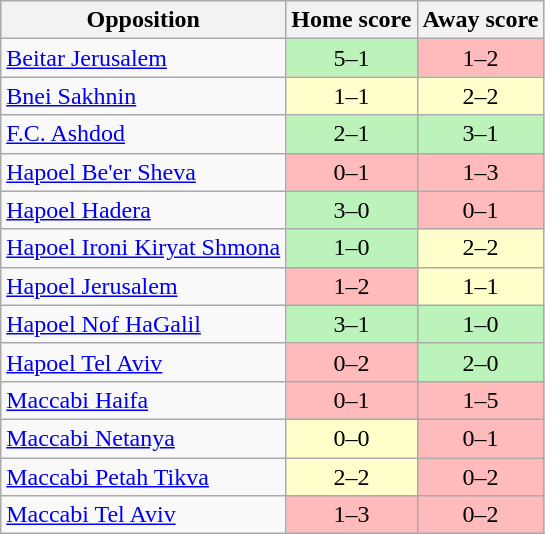<table class="wikitable" style="text-align: center;">
<tr>
<th>Opposition</th>
<th>Home score</th>
<th>Away score</th>
</tr>
<tr>
<td align=left><a href='#'>Beitar Jerusalem</a></td>
<td bgcolor=#BBF3BB>5–1</td>
<td bgcolor=#FFBBBB>1–2</td>
</tr>
<tr>
<td align=left><a href='#'>Bnei Sakhnin</a></td>
<td bgcolor=#FFFFCC>1–1</td>
<td bgcolor=#FFFFCC>2–2</td>
</tr>
<tr>
<td align=left><a href='#'>F.C. Ashdod</a></td>
<td bgcolor=#BBF3BB>2–1</td>
<td bgcolor=#BBF3BB>3–1</td>
</tr>
<tr>
<td align=left><a href='#'>Hapoel Be'er Sheva</a></td>
<td bgcolor=#FFBBBB>0–1</td>
<td bgcolor=#FFBBBB>1–3</td>
</tr>
<tr>
<td align=left><a href='#'>Hapoel Hadera</a></td>
<td bgcolor=#BBF3BB>3–0</td>
<td bgcolor=#FFBBBB>0–1</td>
</tr>
<tr>
<td align=left><a href='#'>Hapoel Ironi Kiryat Shmona</a></td>
<td bgcolor=#BBF3BB>1–0</td>
<td bgcolor=#FFFFCC>2–2</td>
</tr>
<tr>
<td align=left><a href='#'>Hapoel Jerusalem</a></td>
<td bgcolor=#FFBBBB>1–2</td>
<td bgcolor=#FFFFCC>1–1</td>
</tr>
<tr>
<td align=left><a href='#'>Hapoel Nof HaGalil</a></td>
<td bgcolor=#BBF3BB>3–1</td>
<td bgcolor=#BBF3BB>1–0</td>
</tr>
<tr>
<td align=left><a href='#'>Hapoel Tel Aviv</a></td>
<td bgcolor=#FFBBBB>0–2</td>
<td bgcolor=#BBF3BB>2–0</td>
</tr>
<tr>
<td align=left><a href='#'>Maccabi Haifa</a></td>
<td bgcolor=#FFBBBB>0–1</td>
<td bgcolor=#FFBBBB>1–5</td>
</tr>
<tr>
<td align=left><a href='#'>Maccabi Netanya</a></td>
<td bgcolor=#FFFFCC>0–0</td>
<td bgcolor=#FFBBBB>0–1</td>
</tr>
<tr>
<td align=left><a href='#'>Maccabi Petah Tikva</a></td>
<td bgcolor=#FFFFCC>2–2</td>
<td bgcolor=#FFBBBB>0–2</td>
</tr>
<tr>
<td align=left><a href='#'>Maccabi Tel Aviv</a></td>
<td bgcolor=#FFBBBB>1–3</td>
<td bgcolor=#FFBBBB>0–2</td>
</tr>
</table>
